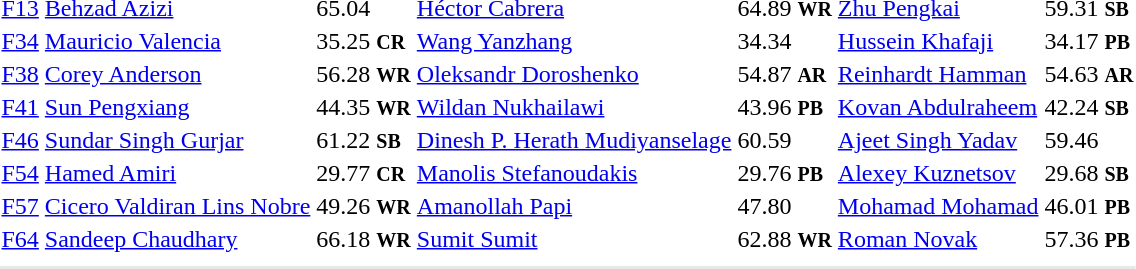<table>
<tr>
<td><a href='#'>F13</a><br></td>
<td><a href='#'>Behzad Azizi</a><br></td>
<td>65.04</td>
<td><a href='#'>Héctor Cabrera</a><br></td>
<td>64.89 <small><strong>WR</strong></small></td>
<td><a href='#'>Zhu Pengkai</a><br></td>
<td>59.31 <small><strong>SB</strong></small></td>
</tr>
<tr>
<td><a href='#'>F34</a><br></td>
<td><a href='#'>Mauricio Valencia</a><br></td>
<td>35.25 <small><strong>CR</strong></small></td>
<td><a href='#'>Wang Yanzhang</a><br></td>
<td>34.34</td>
<td><a href='#'>Hussein Khafaji</a><br></td>
<td>34.17 <small><strong>PB</strong></small></td>
</tr>
<tr>
<td><a href='#'>F38</a><br></td>
<td><a href='#'>Corey Anderson</a><br></td>
<td>56.28 <small><strong>WR</strong></small></td>
<td><a href='#'>Oleksandr Doroshenko</a><br></td>
<td>54.87 <small><strong>AR</strong></small></td>
<td><a href='#'>Reinhardt Hamman</a><br></td>
<td>54.63 <small><strong>AR</strong></small></td>
</tr>
<tr>
<td><a href='#'>F41</a><br></td>
<td><a href='#'>Sun Pengxiang</a><br></td>
<td>44.35 <small><strong>WR</strong></small></td>
<td><a href='#'>Wildan Nukhailawi</a><br></td>
<td>43.96 <small><strong>PB</strong></small></td>
<td><a href='#'>Kovan Abdulraheem</a><br></td>
<td>42.24 <small><strong>SB</strong></small></td>
</tr>
<tr>
<td><a href='#'>F46</a><br></td>
<td><a href='#'>Sundar Singh Gurjar</a><br></td>
<td>61.22 <small><strong>SB</strong></small></td>
<td><a href='#'>Dinesh P. Herath Mudiyanselage</a><br></td>
<td>60.59</td>
<td><a href='#'>Ajeet Singh Yadav</a><br></td>
<td>59.46</td>
</tr>
<tr>
<td><a href='#'>F54</a><br></td>
<td><a href='#'>Hamed Amiri</a><br></td>
<td>29.77 <small><strong>CR</strong></small></td>
<td><a href='#'>Manolis Stefanoudakis</a><br></td>
<td>29.76 <small><strong>PB</strong></small></td>
<td><a href='#'>Alexey Kuznetsov</a><br></td>
<td>29.68 <small><strong>SB</strong></small></td>
</tr>
<tr>
<td><a href='#'>F57</a><br></td>
<td><a href='#'>Cicero Valdiran Lins Nobre</a><br></td>
<td>49.26 <small><strong>WR</strong></small></td>
<td><a href='#'>Amanollah Papi</a><br></td>
<td>47.80</td>
<td><a href='#'>Mohamad Mohamad</a><br></td>
<td>46.01 <small><strong>PB</strong></small></td>
</tr>
<tr>
<td><a href='#'>F64</a><br></td>
<td><a href='#'>Sandeep Chaudhary</a><br></td>
<td>66.18 <small><strong>WR</strong></small></td>
<td><a href='#'>Sumit Sumit</a><br></td>
<td>62.88 <small><strong>WR</strong></small></td>
<td><a href='#'>Roman Novak</a><br></td>
<td>57.36 <small><strong>PB</strong></small></td>
</tr>
<tr>
<td colspan=7></td>
</tr>
<tr>
</tr>
<tr bgcolor= e8e8e8>
<td colspan=7></td>
</tr>
</table>
